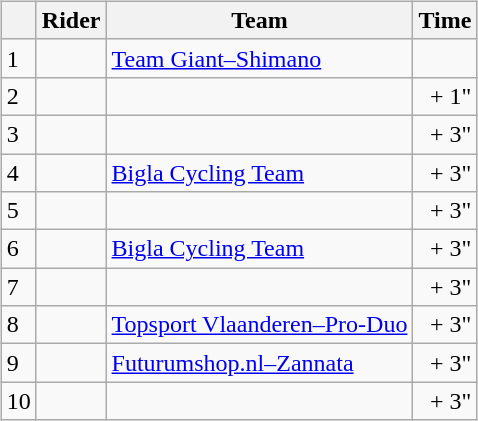<table>
<tr>
<td><br><table class="wikitable">
<tr>
<th></th>
<th>Rider</th>
<th>Team</th>
<th>Time</th>
</tr>
<tr>
<td>1</td>
<td></td>
<td><a href='#'>Team Giant–Shimano</a></td>
<td align="right"></td>
</tr>
<tr>
<td>2</td>
<td></td>
<td></td>
<td align="right">+ 1"</td>
</tr>
<tr>
<td>3</td>
<td></td>
<td></td>
<td align="right">+ 3"</td>
</tr>
<tr>
<td>4</td>
<td></td>
<td><a href='#'>Bigla Cycling Team</a></td>
<td align="right">+ 3"</td>
</tr>
<tr>
<td>5</td>
<td></td>
<td></td>
<td align="right">+ 3"</td>
</tr>
<tr>
<td>6</td>
<td></td>
<td><a href='#'>Bigla Cycling Team</a></td>
<td align="right">+ 3"</td>
</tr>
<tr>
<td>7</td>
<td></td>
<td></td>
<td align="right">+ 3"</td>
</tr>
<tr>
<td>8</td>
<td></td>
<td><a href='#'>Topsport Vlaanderen–Pro-Duo</a></td>
<td align="right">+ 3"</td>
</tr>
<tr>
<td>9</td>
<td></td>
<td><a href='#'>Futurumshop.nl–Zannata</a></td>
<td align="right">+ 3"</td>
</tr>
<tr>
<td>10</td>
<td></td>
<td></td>
<td align="right">+ 3"</td>
</tr>
</table>
</td>
</tr>
</table>
